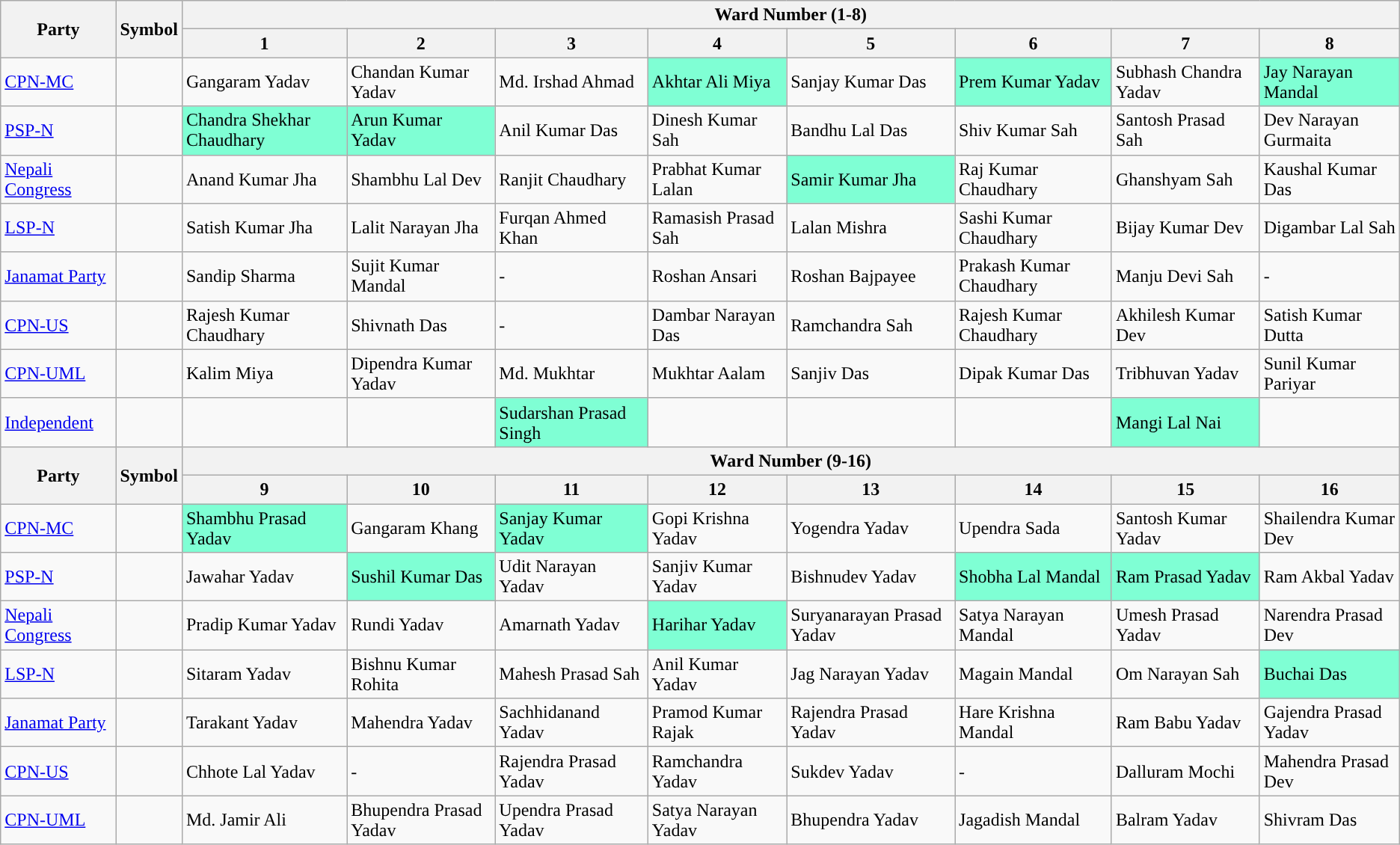<table class="wikitable sortable">
<tr>
<th rowspan="2">Party</th>
<th rowspan="2">Symbol</th>
<th colspan="8">Ward Number (1-8)</th>
</tr>
<tr>
<th>1</th>
<th>2</th>
<th>3</th>
<th>4</th>
<th>5</th>
<th>6</th>
<th>7</th>
<th>8</th>
</tr>
<tr>
<td style="background-color:"><a href='#'>CPN-MC</a></td>
<td></td>
<td>Gangaram Yadav</td>
<td>Chandan Kumar Yadav</td>
<td>Md. Irshad Ahmad</td>
<td bgcolor=#7FFFD4>Akhtar Ali Miya</td>
<td>Sanjay Kumar Das</td>
<td bgcolor=#7FFFD4>Prem Kumar Yadav</td>
<td>Subhash Chandra Yadav</td>
<td bgcolor=#7FFFD4>Jay Narayan Mandal</td>
</tr>
<tr>
<td style="background-color:"><a href='#'>PSP-N</a></td>
<td></td>
<td bgcolor=#7FFFD4>Chandra Shekhar Chaudhary</td>
<td bgcolor=#7FFFD4>Arun Kumar Yadav</td>
<td>Anil Kumar Das</td>
<td>Dinesh Kumar Sah</td>
<td>Bandhu Lal Das</td>
<td>Shiv Kumar Sah</td>
<td>Santosh Prasad Sah</td>
<td>Dev Narayan Gurmaita</td>
</tr>
<tr>
<td style="background-color:"><a href='#'>Nepali Congress</a></td>
<td></td>
<td>Anand Kumar Jha</td>
<td>Shambhu Lal Dev</td>
<td>Ranjit Chaudhary</td>
<td>Prabhat Kumar Lalan</td>
<td bgcolor=#7FFFD4>Samir Kumar Jha</td>
<td>Raj Kumar Chaudhary</td>
<td>Ghanshyam Sah</td>
<td>Kaushal Kumar Das</td>
</tr>
<tr>
<td style="background-color:"><a href='#'>LSP-N</a></td>
<td></td>
<td>Satish Kumar Jha</td>
<td>Lalit Narayan Jha</td>
<td>Furqan Ahmed Khan</td>
<td>Ramasish Prasad Sah</td>
<td>Lalan Mishra</td>
<td>Sashi Kumar Chaudhary</td>
<td>Bijay Kumar Dev</td>
<td>Digambar Lal Sah</td>
</tr>
<tr>
<td style="background-color:"><a href='#'>Janamat Party</a></td>
<td></td>
<td>Sandip Sharma</td>
<td>Sujit Kumar Mandal</td>
<td>-</td>
<td>Roshan Ansari</td>
<td>Roshan Bajpayee</td>
<td>Prakash Kumar Chaudhary</td>
<td>Manju Devi Sah</td>
<td>-</td>
</tr>
<tr>
<td style="background-color:"><a href='#'>CPN-US</a></td>
<td></td>
<td>Rajesh Kumar Chaudhary</td>
<td>Shivnath Das</td>
<td>-</td>
<td>Dambar Narayan Das</td>
<td>Ramchandra Sah</td>
<td>Rajesh Kumar Chaudhary</td>
<td>Akhilesh Kumar Dev</td>
<td>Satish Kumar Dutta</td>
</tr>
<tr>
<td style="background-color:"><a href='#'>CPN-UML</a></td>
<td></td>
<td>Kalim Miya</td>
<td>Dipendra Kumar Yadav</td>
<td>Md. Mukhtar</td>
<td>Mukhtar Aalam</td>
<td>Sanjiv Das</td>
<td>Dipak Kumar Das</td>
<td>Tribhuvan Yadav</td>
<td>Sunil Kumar Pariyar</td>
</tr>
<tr>
<td><a href='#'>Independent</a></td>
<td></td>
<td></td>
<td></td>
<td bgcolor=#7FFFD4>Sudarshan Prasad Singh</td>
<td></td>
<td></td>
<td></td>
<td bgcolor=#7FFFD4>Mangi Lal Nai</td>
<td></td>
</tr>
<tr>
<th rowspan="2">Party</th>
<th rowspan="2">Symbol</th>
<th colspan="8">Ward Number (9-16)</th>
</tr>
<tr>
<th>9</th>
<th>10</th>
<th>11</th>
<th>12</th>
<th>13</th>
<th>14</th>
<th>15</th>
<th>16</th>
</tr>
<tr>
<td style="background-color:"><a href='#'>CPN-MC</a></td>
<td></td>
<td bgcolor=#7FFFD4>Shambhu Prasad Yadav</td>
<td>Gangaram Khang</td>
<td bgcolor=#7FFFD4>Sanjay Kumar Yadav</td>
<td>Gopi Krishna Yadav</td>
<td>Yogendra Yadav</td>
<td>Upendra Sada</td>
<td>Santosh Kumar Yadav</td>
<td>Shailendra Kumar Dev</td>
</tr>
<tr>
<td style="background-color:"><a href='#'>PSP-N</a></td>
<td></td>
<td>Jawahar Yadav</td>
<td bgcolor=#7FFFD4>Sushil Kumar Das</td>
<td>Udit Narayan Yadav</td>
<td>Sanjiv Kumar Yadav</td>
<td>Bishnudev Yadav</td>
<td bgcolor=#7FFFD4>Shobha Lal Mandal</td>
<td bgcolor=#7FFFD4>Ram Prasad Yadav</td>
<td>Ram Akbal Yadav</td>
</tr>
<tr>
<td style="background-color:"><a href='#'>Nepali Congress</a></td>
<td></td>
<td>Pradip Kumar Yadav</td>
<td>Rundi Yadav</td>
<td>Amarnath Yadav</td>
<td bgcolor=#7FFFD4>Harihar Yadav</td>
<td>Suryanarayan Prasad Yadav</td>
<td>Satya Narayan Mandal</td>
<td>Umesh Prasad Yadav</td>
<td>Narendra Prasad Dev</td>
</tr>
<tr>
<td style="background-color:"><a href='#'>LSP-N</a></td>
<td></td>
<td>Sitaram Yadav</td>
<td>Bishnu Kumar Rohita</td>
<td>Mahesh Prasad Sah</td>
<td>Anil Kumar Yadav</td>
<td>Jag Narayan Yadav</td>
<td>Magain Mandal</td>
<td>Om Narayan Sah</td>
<td bgcolor=#7FFFD4>Buchai Das</td>
</tr>
<tr>
<td style="background-color:"><a href='#'>Janamat Party</a></td>
<td></td>
<td>Tarakant Yadav</td>
<td>Mahendra Yadav</td>
<td>Sachhidanand Yadav</td>
<td>Pramod Kumar Rajak</td>
<td>Rajendra Prasad Yadav</td>
<td>Hare Krishna Mandal</td>
<td>Ram Babu Yadav</td>
<td>Gajendra Prasad Yadav</td>
</tr>
<tr>
<td style="background-color:"><a href='#'>CPN-US</a></td>
<td></td>
<td>Chhote Lal Yadav</td>
<td>-</td>
<td>Rajendra Prasad Yadav</td>
<td>Ramchandra Yadav</td>
<td>Sukdev Yadav</td>
<td>-</td>
<td>Dalluram Mochi</td>
<td>Mahendra Prasad Dev</td>
</tr>
<tr>
<td style="background-color:"><a href='#'>CPN-UML</a></td>
<td></td>
<td>Md. Jamir Ali</td>
<td>Bhupendra Prasad Yadav</td>
<td>Upendra Prasad Yadav</td>
<td>Satya Narayan Yadav</td>
<td>Bhupendra Yadav</td>
<td>Jagadish Mandal</td>
<td>Balram Yadav</td>
<td>Shivram Das</td>
</tr>
</table>
